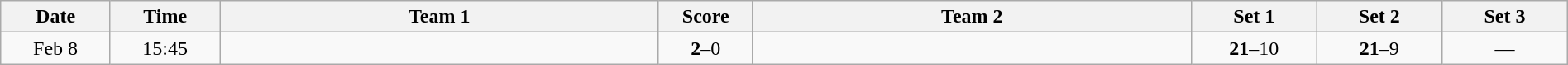<table class="wikitable" width="100%">
<tr>
<th style="width:7%">Date</th>
<th style="width:7%">Time</th>
<th style="width:28%">Team 1</th>
<th style="width:6%">Score</th>
<th style="width:28%">Team 2</th>
<th style="width:8%">Set 1</th>
<th style="width:8%">Set 2</th>
<th style="width:8%">Set 3</th>
</tr>
<tr>
<td style="text-align:center">Feb 8</td>
<td style="text-align:center">15:45</td>
<td style="text-align:right"><strong></strong></td>
<td style="text-align:center"><strong>2</strong>–0</td>
<td style="text-align:left"></td>
<td style="text-align:center"><strong>21</strong>–10</td>
<td style="text-align:center"><strong>21</strong>–9</td>
<td style="text-align:center">—</td>
</tr>
</table>
